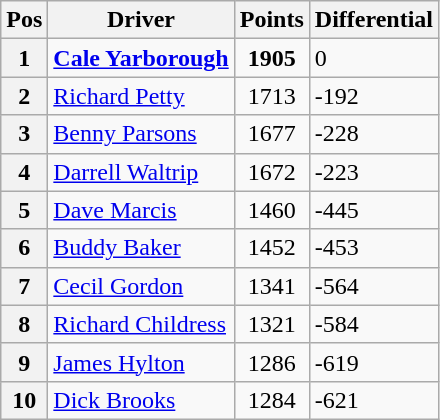<table class="wikitable">
<tr>
<th>Pos</th>
<th>Driver</th>
<th>Points</th>
<th>Differential</th>
</tr>
<tr>
<th>1 </th>
<td><strong><a href='#'>Cale Yarborough</a></strong></td>
<td style="text-align:center;"><strong>1905</strong></td>
<td>0</td>
</tr>
<tr>
<th>2 </th>
<td><a href='#'>Richard Petty</a></td>
<td style="text-align:center;">1713</td>
<td>-192</td>
</tr>
<tr>
<th>3 </th>
<td><a href='#'>Benny Parsons</a></td>
<td style="text-align:center;">1677</td>
<td>-228</td>
</tr>
<tr>
<th>4 </th>
<td><a href='#'>Darrell Waltrip</a></td>
<td style="text-align:center;">1672</td>
<td>-223</td>
</tr>
<tr>
<th>5 </th>
<td><a href='#'>Dave Marcis</a></td>
<td style="text-align:center;">1460</td>
<td>-445</td>
</tr>
<tr>
<th>6 </th>
<td><a href='#'>Buddy Baker</a></td>
<td style="text-align:center;">1452</td>
<td>-453</td>
</tr>
<tr>
<th>7 </th>
<td><a href='#'>Cecil Gordon</a></td>
<td style="text-align:center;">1341</td>
<td>-564</td>
</tr>
<tr>
<th>8 </th>
<td><a href='#'>Richard Childress</a></td>
<td style="text-align:center;">1321</td>
<td>-584</td>
</tr>
<tr>
<th>9 </th>
<td><a href='#'>James Hylton</a></td>
<td style="text-align:center;">1286</td>
<td>-619</td>
</tr>
<tr>
<th>10 </th>
<td><a href='#'>Dick Brooks</a></td>
<td style="text-align:center;">1284</td>
<td>-621</td>
</tr>
</table>
